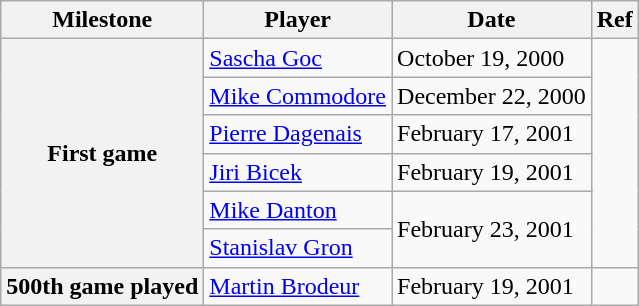<table class="wikitable">
<tr>
<th scope="col">Milestone</th>
<th scope="col">Player</th>
<th scope="col">Date</th>
<th scope="col">Ref</th>
</tr>
<tr>
<th rowspan=6>First game</th>
<td><a href='#'>Sascha Goc</a></td>
<td>October 19, 2000</td>
<td rowspan=6></td>
</tr>
<tr>
<td><a href='#'>Mike Commodore</a></td>
<td>December 22, 2000</td>
</tr>
<tr>
<td><a href='#'>Pierre Dagenais</a></td>
<td>February 17, 2001</td>
</tr>
<tr>
<td><a href='#'>Jiri Bicek</a></td>
<td>February 19, 2001</td>
</tr>
<tr>
<td><a href='#'>Mike Danton</a></td>
<td rowspan=2>February 23, 2001</td>
</tr>
<tr>
<td><a href='#'>Stanislav Gron</a></td>
</tr>
<tr>
<th>500th game played</th>
<td><a href='#'>Martin Brodeur</a></td>
<td>February 19, 2001</td>
<td></td>
</tr>
</table>
